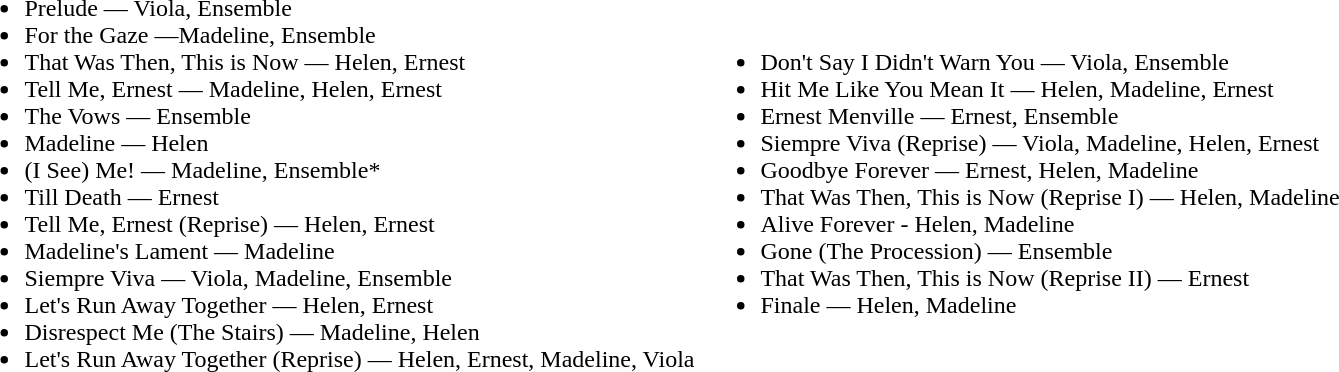<table>
<tr>
<td><br><ul><li>Prelude — Viola, Ensemble</li><li>For the Gaze —Madeline, Ensemble</li><li>That Was Then, This is Now — Helen, Ernest</li><li>Tell Me, Ernest — Madeline, Helen, Ernest</li><li>The Vows — Ensemble</li><li>Madeline — Helen</li><li>(I See) Me! — Madeline, Ensemble*</li><li>Till Death — Ernest</li><li>Tell Me, Ernest (Reprise) — Helen, Ernest</li><li>Madeline's Lament — Madeline</li><li>Siempre Viva — Viola, Madeline, Ensemble</li><li>Let's Run Away Together — Helen, Ernest</li><li>Disrespect Me (The Stairs) — Madeline, Helen</li><li>Let's Run Away Together (Reprise) — Helen, Ernest, Madeline, Viola</li></ul></td>
<td><br><ul><li>Don't Say I Didn't Warn You — Viola, Ensemble</li><li>Hit Me Like You Mean It — Helen, Madeline, Ernest</li><li>Ernest Menville — Ernest, Ensemble</li><li>Siempre Viva (Reprise) — Viola, Madeline, Helen, Ernest</li><li>Goodbye Forever — Ernest, Helen, Madeline</li><li>That Was Then, This is Now (Reprise I) — Helen, Madeline</li><li>Alive Forever - Helen, Madeline</li><li>Gone (The Procession) — Ensemble</li><li>That Was Then, This is Now (Reprise II) — Ernest</li><li>Finale — Helen, Madeline</li></ul></td>
</tr>
</table>
